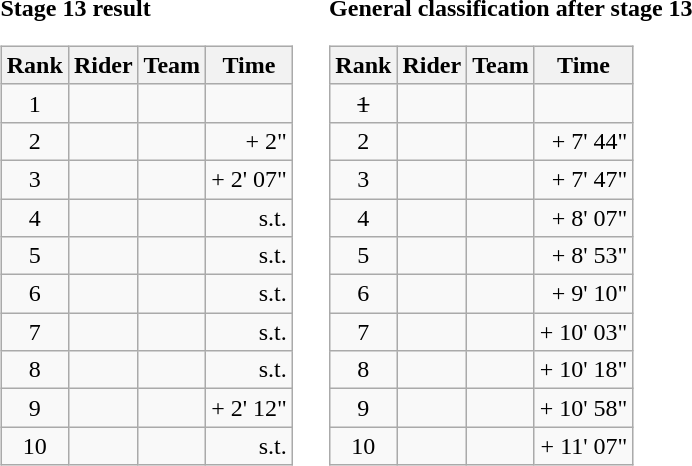<table>
<tr>
<td><strong>Stage 13 result</strong><br><table class="wikitable">
<tr>
<th scope="col">Rank</th>
<th scope="col">Rider</th>
<th scope="col">Team</th>
<th scope="col">Time</th>
</tr>
<tr>
<td style="text-align:center;">1</td>
<td></td>
<td></td>
<td style="text-align:right;"></td>
</tr>
<tr>
<td style="text-align:center;">2</td>
<td></td>
<td></td>
<td style="text-align:right;">+ 2"</td>
</tr>
<tr>
<td style="text-align:center;">3</td>
<td></td>
<td></td>
<td style="text-align:right;">+ 2' 07"</td>
</tr>
<tr>
<td style="text-align:center;">4</td>
<td></td>
<td></td>
<td style="text-align:right;">s.t.</td>
</tr>
<tr>
<td style="text-align:center;">5</td>
<td></td>
<td></td>
<td style="text-align:right;">s.t.</td>
</tr>
<tr>
<td style="text-align:center;">6</td>
<td></td>
<td></td>
<td style="text-align:right;">s.t.</td>
</tr>
<tr>
<td style="text-align:center;">7</td>
<td></td>
<td></td>
<td style="text-align:right;">s.t.</td>
</tr>
<tr>
<td style="text-align:center;">8</td>
<td></td>
<td></td>
<td style="text-align:right;">s.t.</td>
</tr>
<tr>
<td style="text-align:center;">9</td>
<td></td>
<td></td>
<td style="text-align:right;">+ 2' 12"</td>
</tr>
<tr>
<td style="text-align:center;">10</td>
<td></td>
<td></td>
<td style="text-align:right;">s.t.</td>
</tr>
</table>
</td>
<td></td>
<td><strong>General classification after stage 13</strong><br><table class="wikitable">
<tr>
<th scope="col">Rank</th>
<th scope="col">Rider</th>
<th scope="col">Team</th>
<th scope="col">Time</th>
</tr>
<tr>
<td style="text-align:center;"><del>1</del></td>
<td><del></del> </td>
<td><del></del></td>
<td style="text-align:right;"><del></del></td>
</tr>
<tr>
<td style="text-align:center;">2</td>
<td></td>
<td></td>
<td style="text-align:right;">+ 7' 44"</td>
</tr>
<tr>
<td style="text-align:center;">3</td>
<td></td>
<td></td>
<td style="text-align:right;">+ 7' 47"</td>
</tr>
<tr>
<td style="text-align:center;">4</td>
<td></td>
<td></td>
<td style="text-align:right;">+ 8' 07"</td>
</tr>
<tr>
<td style="text-align:center;">5</td>
<td></td>
<td></td>
<td style="text-align:right;">+ 8' 53"</td>
</tr>
<tr>
<td style="text-align:center;">6</td>
<td></td>
<td></td>
<td style="text-align:right;">+ 9' 10"</td>
</tr>
<tr>
<td style="text-align:center;">7</td>
<td></td>
<td></td>
<td style="text-align:right;">+ 10' 03"</td>
</tr>
<tr>
<td style="text-align:center;">8</td>
<td></td>
<td></td>
<td style="text-align:right;">+ 10' 18"</td>
</tr>
<tr>
<td style="text-align:center;">9</td>
<td></td>
<td></td>
<td style="text-align:right;">+ 10' 58"</td>
</tr>
<tr>
<td style="text-align:center;">10</td>
<td></td>
<td></td>
<td style="text-align:right;">+ 11' 07"</td>
</tr>
</table>
</td>
</tr>
</table>
